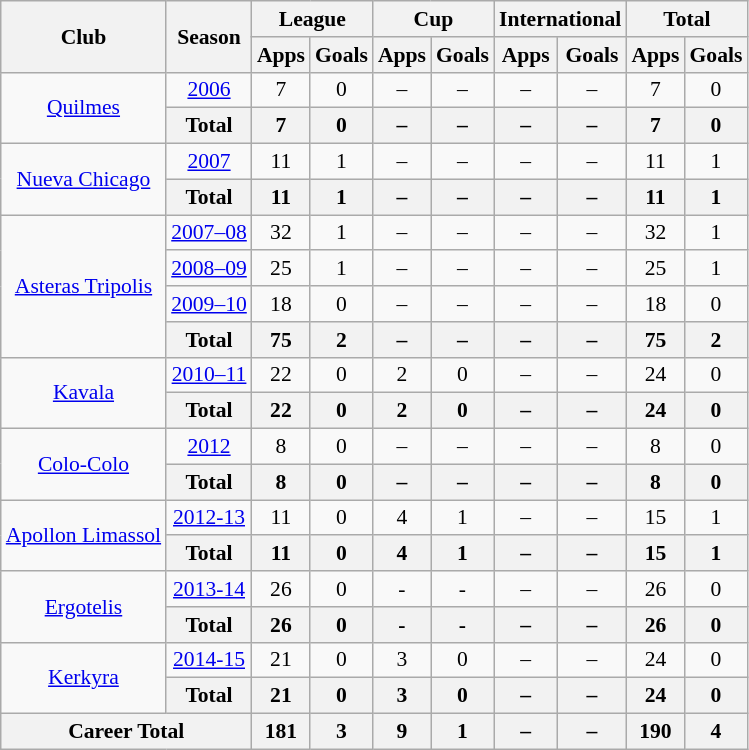<table class="wikitable" style="font-size:90%; text-align: center;">
<tr>
<th rowspan="2">Club</th>
<th rowspan="2">Season</th>
<th colspan="2">League</th>
<th colspan="2">Cup</th>
<th colspan="2">International</th>
<th colspan="2">Total</th>
</tr>
<tr>
<th>Apps</th>
<th>Goals</th>
<th>Apps</th>
<th>Goals</th>
<th>Apps</th>
<th>Goals</th>
<th>Apps</th>
<th>Goals</th>
</tr>
<tr>
<td rowspan="2" style="text-align:center;"><a href='#'>Quilmes</a></td>
<td><a href='#'>2006</a></td>
<td>7</td>
<td>0</td>
<td>–</td>
<td>–</td>
<td>–</td>
<td>–</td>
<td>7</td>
<td>0</td>
</tr>
<tr>
<th>Total</th>
<th>7</th>
<th>0</th>
<th>–</th>
<th>–</th>
<th>–</th>
<th>–</th>
<th>7</th>
<th>0</th>
</tr>
<tr>
<td rowspan="2" style="text-align:center;"><a href='#'>Nueva Chicago</a></td>
<td><a href='#'>2007</a></td>
<td>11</td>
<td>1</td>
<td>–</td>
<td>–</td>
<td>–</td>
<td>–</td>
<td>11</td>
<td>1</td>
</tr>
<tr>
<th>Total</th>
<th>11</th>
<th>1</th>
<th>–</th>
<th>–</th>
<th>–</th>
<th>–</th>
<th>11</th>
<th>1</th>
</tr>
<tr>
<td rowspan="4" style="text-align:center;"><a href='#'>Asteras Tripolis</a></td>
<td><a href='#'>2007–08</a></td>
<td>32</td>
<td>1</td>
<td>–</td>
<td>–</td>
<td>–</td>
<td>–</td>
<td>32</td>
<td>1</td>
</tr>
<tr>
<td><a href='#'>2008–09</a></td>
<td>25</td>
<td>1</td>
<td>–</td>
<td>–</td>
<td>–</td>
<td>–</td>
<td>25</td>
<td>1</td>
</tr>
<tr>
<td><a href='#'>2009–10</a></td>
<td>18</td>
<td>0</td>
<td>–</td>
<td>–</td>
<td>–</td>
<td>–</td>
<td>18</td>
<td>0</td>
</tr>
<tr>
<th>Total</th>
<th>75</th>
<th>2</th>
<th>–</th>
<th>–</th>
<th>–</th>
<th>–</th>
<th>75</th>
<th>2</th>
</tr>
<tr>
<td rowspan="2"><a href='#'>Kavala</a></td>
<td><a href='#'>2010–11</a></td>
<td>22</td>
<td>0</td>
<td>2</td>
<td>0</td>
<td>–</td>
<td>–</td>
<td>24</td>
<td>0</td>
</tr>
<tr>
<th>Total</th>
<th>22</th>
<th>0</th>
<th>2</th>
<th>0</th>
<th>–</th>
<th>–</th>
<th>24</th>
<th>0</th>
</tr>
<tr>
<td rowspan="2"><a href='#'>Colo-Colo</a></td>
<td><a href='#'>2012</a></td>
<td>8</td>
<td>0</td>
<td>–</td>
<td>–</td>
<td>–</td>
<td>–</td>
<td>8</td>
<td>0</td>
</tr>
<tr>
<th>Total</th>
<th>8</th>
<th>0</th>
<th>–</th>
<th>–</th>
<th>–</th>
<th>–</th>
<th>8</th>
<th>0</th>
</tr>
<tr>
<td rowspan="2"><a href='#'>Apollon Limassol</a></td>
<td><a href='#'>2012-13</a></td>
<td>11</td>
<td>0</td>
<td>4</td>
<td>1</td>
<td>–</td>
<td>–</td>
<td>15</td>
<td>1</td>
</tr>
<tr>
<th>Total</th>
<th>11</th>
<th>0</th>
<th>4</th>
<th>1</th>
<th>–</th>
<th>–</th>
<th>15</th>
<th>1</th>
</tr>
<tr>
<td rowspan="2"><a href='#'>Ergotelis</a></td>
<td><a href='#'>2013-14</a></td>
<td>26</td>
<td>0</td>
<td>-</td>
<td>-</td>
<td>–</td>
<td>–</td>
<td>26</td>
<td>0</td>
</tr>
<tr>
<th>Total</th>
<th>26</th>
<th>0</th>
<th>-</th>
<th>-</th>
<th>–</th>
<th>–</th>
<th>26</th>
<th>0</th>
</tr>
<tr>
<td rowspan="2"><a href='#'>Kerkyra</a></td>
<td><a href='#'>2014-15</a></td>
<td>21</td>
<td>0</td>
<td>3</td>
<td>0</td>
<td>–</td>
<td>–</td>
<td>24</td>
<td>0</td>
</tr>
<tr>
<th>Total</th>
<th>21</th>
<th>0</th>
<th>3</th>
<th>0</th>
<th>–</th>
<th>–</th>
<th>24</th>
<th>0</th>
</tr>
<tr>
<th colspan=2>Career Total</th>
<th>181</th>
<th>3</th>
<th>9</th>
<th>1</th>
<th>–</th>
<th>–</th>
<th>190</th>
<th>4</th>
</tr>
</table>
